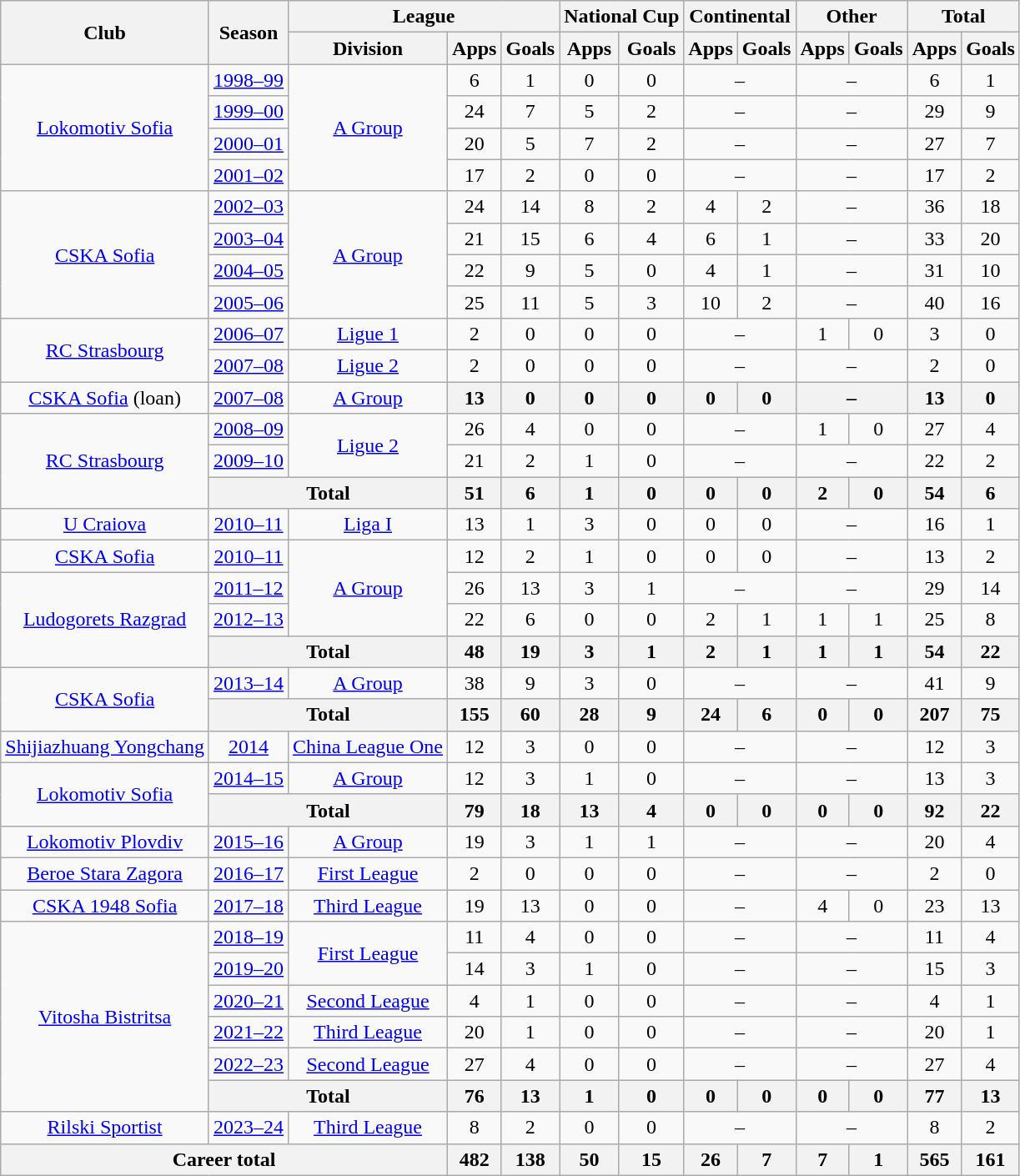<table class="wikitable" style="text-align:center">
<tr>
<th rowspan="2">Club</th>
<th rowspan="2">Season</th>
<th colspan="3">League</th>
<th colspan="2">National Cup</th>
<th colspan="2">Continental</th>
<th colspan="2">Other</th>
<th colspan="3">Total</th>
</tr>
<tr>
<th>Division</th>
<th>Apps</th>
<th>Goals</th>
<th>Apps</th>
<th>Goals</th>
<th>Apps</th>
<th>Goals</th>
<th>Apps</th>
<th>Goals</th>
<th>Apps</th>
<th>Goals</th>
</tr>
<tr>
<td rowspan="4"><a href='#'>Lokomotiv Sofia</a></td>
<td><a href='#'>1998–99</a></td>
<td rowspan="4"><a href='#'>A Group</a></td>
<td>6</td>
<td>1</td>
<td>0</td>
<td>0</td>
<td colspan="2">–</td>
<td colspan="2">–</td>
<td>6</td>
<td>1</td>
</tr>
<tr>
<td><a href='#'>1999–00</a></td>
<td>24</td>
<td>7</td>
<td>5</td>
<td>2</td>
<td colspan="2">–</td>
<td colspan="2">–</td>
<td>29</td>
<td>9</td>
</tr>
<tr>
<td><a href='#'>2000–01</a></td>
<td>20</td>
<td>5</td>
<td>7</td>
<td>2</td>
<td colspan="2">–</td>
<td colspan="2">–</td>
<td>27</td>
<td>7</td>
</tr>
<tr>
<td><a href='#'>2001–02</a></td>
<td>17</td>
<td>2</td>
<td>0</td>
<td>0</td>
<td colspan="2">–</td>
<td colspan="2">–</td>
<td>17</td>
<td>2</td>
</tr>
<tr>
<td rowspan="4"><a href='#'>CSKA Sofia</a></td>
<td><a href='#'>2002–03</a></td>
<td rowspan="4"><a href='#'>A Group</a></td>
<td>24</td>
<td>14</td>
<td>8</td>
<td>2</td>
<td>4</td>
<td>2</td>
<td colspan="2">–</td>
<td>36</td>
<td>18</td>
</tr>
<tr>
<td><a href='#'>2003–04</a></td>
<td>21</td>
<td>15</td>
<td>6</td>
<td>4</td>
<td>6</td>
<td>1</td>
<td colspan="2">–</td>
<td>33</td>
<td>20</td>
</tr>
<tr>
<td><a href='#'>2004–05</a></td>
<td>22</td>
<td>9</td>
<td>5</td>
<td>0</td>
<td>4</td>
<td>1</td>
<td colspan="2">–</td>
<td>31</td>
<td>10</td>
</tr>
<tr>
<td><a href='#'>2005–06</a></td>
<td>25</td>
<td>11</td>
<td>5</td>
<td>3</td>
<td>10</td>
<td>2</td>
<td colspan="2">–</td>
<td>40</td>
<td>16</td>
</tr>
<tr>
<td rowspan="2"><a href='#'>RC Strasbourg</a></td>
<td><a href='#'>2006–07</a></td>
<td rowspan="1"><a href='#'>Ligue 1</a></td>
<td>2</td>
<td>0</td>
<td>0</td>
<td>0</td>
<td colspan="2">–</td>
<td>1</td>
<td>0</td>
<td>3</td>
<td>0</td>
</tr>
<tr>
<td><a href='#'>2007–08</a></td>
<td rowspan="1"><a href='#'>Ligue 2</a></td>
<td>2</td>
<td>0</td>
<td>0</td>
<td>0</td>
<td colspan="2">–</td>
<td colspan="2">–</td>
<td>2</td>
<td>0</td>
</tr>
<tr>
<td rowspan="1"><a href='#'>CSKA Sofia</a> (loan)</td>
<td><a href='#'>2007–08</a></td>
<td rowspan="1"><a href='#'>A Group</a></td>
<th>13</th>
<th>0</th>
<th>0</th>
<th>0</th>
<th>0</th>
<th>0</th>
<th colspan="2">–</th>
<th>13</th>
<th>0</th>
</tr>
<tr>
<td rowspan="3"><a href='#'>RC Strasbourg</a></td>
<td><a href='#'>2008–09</a></td>
<td rowspan="2"><a href='#'>Ligue 2</a></td>
<td>26</td>
<td>4</td>
<td>0</td>
<td>0</td>
<td colspan="2">–</td>
<td>1</td>
<td>0</td>
<td>27</td>
<td>4</td>
</tr>
<tr>
<td><a href='#'>2009–10</a></td>
<td>21</td>
<td>2</td>
<td>1</td>
<td>0</td>
<td colspan="2">–</td>
<td colspan="2">–</td>
<td>22</td>
<td>2</td>
</tr>
<tr>
<th colspan="2">Total</th>
<th>51</th>
<th>6</th>
<th>1</th>
<th>0</th>
<th>0</th>
<th>0</th>
<th>2</th>
<th>0</th>
<th>54</th>
<th>6</th>
</tr>
<tr>
<td rowspan="1"><a href='#'>U Craiova</a></td>
<td><a href='#'>2010–11</a></td>
<td rowspan="1"><a href='#'>Liga I</a></td>
<td>13</td>
<td>1</td>
<td>3</td>
<td>0</td>
<td>0</td>
<td>0</td>
<td colspan="2">–</td>
<td>16</td>
<td>1</td>
</tr>
<tr>
<td rowspan="1"><a href='#'>CSKA Sofia</a></td>
<td><a href='#'>2010–11</a></td>
<td rowspan="3"><a href='#'>A Group</a></td>
<td>12</td>
<td>2</td>
<td>1</td>
<td>0</td>
<td>0</td>
<td>0</td>
<td colspan="2">–</td>
<td>13</td>
<td>2</td>
</tr>
<tr>
<td rowspan="3"><a href='#'>Ludogorets Razgrad</a></td>
<td><a href='#'>2011–12</a></td>
<td>26</td>
<td>13</td>
<td>3</td>
<td>1</td>
<td colspan="2">–</td>
<td colspan="2">–</td>
<td>29</td>
<td>14</td>
</tr>
<tr>
<td><a href='#'>2012–13</a></td>
<td>22</td>
<td>6</td>
<td>0</td>
<td>0</td>
<td>2</td>
<td>1</td>
<td>1</td>
<td>1</td>
<td>25</td>
<td>8</td>
</tr>
<tr>
<th colspan="2">Total</th>
<th>48</th>
<th>19</th>
<th>3</th>
<th>1</th>
<th>2</th>
<th>1</th>
<th>1</th>
<th>1</th>
<th>54</th>
<th>22</th>
</tr>
<tr>
<td rowspan="2"><a href='#'>CSKA Sofia</a></td>
<td><a href='#'>2013–14</a></td>
<td rowspan="1"><a href='#'>A Group</a></td>
<td>38</td>
<td>9</td>
<td>3</td>
<td>0</td>
<td colspan="2">–</td>
<td colspan="2">–</td>
<td>41</td>
<td>9</td>
</tr>
<tr>
<th colspan="2">Total</th>
<th>155</th>
<th>60</th>
<th>28</th>
<th>9</th>
<th>24</th>
<th>6</th>
<th>0</th>
<th>0</th>
<th>207</th>
<th>75</th>
</tr>
<tr>
<td rowspan="1"><a href='#'>Shijiazhuang Yongchang</a></td>
<td><a href='#'>2014</a></td>
<td rowspan="1"><a href='#'>China League One</a></td>
<td>12</td>
<td>3</td>
<td>0</td>
<td>0</td>
<td colspan="2">–</td>
<td colspan="2">–</td>
<td>12</td>
<td>3</td>
</tr>
<tr>
<td rowspan="2"><a href='#'>Lokomotiv Sofia</a></td>
<td><a href='#'>2014–15</a></td>
<td rowspan="1"><a href='#'>A Group</a></td>
<td>12</td>
<td>3</td>
<td>1</td>
<td>0</td>
<td colspan="2">–</td>
<td colspan="2">–</td>
<td>13</td>
<td>3</td>
</tr>
<tr>
<th colspan="2">Total</th>
<th>79</th>
<th>18</th>
<th>13</th>
<th>4</th>
<th>0</th>
<th>0</th>
<th>0</th>
<th>0</th>
<th>92</th>
<th>22</th>
</tr>
<tr>
<td rowspan="1"><a href='#'>Lokomotiv Plovdiv</a></td>
<td><a href='#'>2015–16</a></td>
<td rowspan="1"><a href='#'>A Group</a></td>
<td>19</td>
<td>3</td>
<td>1</td>
<td>1</td>
<td colspan="2">–</td>
<td colspan="2">–</td>
<td>20</td>
<td>4</td>
</tr>
<tr>
<td rowspan="1"><a href='#'>Beroe Stara Zagora</a></td>
<td><a href='#'>2016–17</a></td>
<td rowspan="1"><a href='#'>First League</a></td>
<td>2</td>
<td>0</td>
<td>0</td>
<td>0</td>
<td colspan="2">–</td>
<td colspan="2">–</td>
<td>2</td>
<td>0</td>
</tr>
<tr>
<td rowspan="1"><a href='#'>CSKA 1948 Sofia</a></td>
<td><a href='#'>2017–18</a></td>
<td rowspan="1"><a href='#'>Third League</a></td>
<td>19</td>
<td>13</td>
<td>0</td>
<td>0</td>
<td colspan="2">–</td>
<td>4</td>
<td>0</td>
<td>23</td>
<td>13</td>
</tr>
<tr>
<td rowspan="6"><a href='#'>Vitosha Bistritsa</a></td>
<td><a href='#'>2018–19</a></td>
<td rowspan="2"><a href='#'>First League</a></td>
<td>11</td>
<td>4</td>
<td>0</td>
<td>0</td>
<td colspan="2">–</td>
<td colspan="2">–</td>
<td>11</td>
<td>4</td>
</tr>
<tr>
<td><a href='#'>2019–20</a></td>
<td>14</td>
<td>3</td>
<td>1</td>
<td>0</td>
<td colspan="2">–</td>
<td colspan="2">–</td>
<td>15</td>
<td>3</td>
</tr>
<tr>
<td><a href='#'>2020–21</a></td>
<td rowspan="1"><a href='#'>Second League</a></td>
<td>4</td>
<td>1</td>
<td>0</td>
<td>0</td>
<td colspan="2">–</td>
<td colspan="2">–</td>
<td>4</td>
<td>1</td>
</tr>
<tr>
<td><a href='#'>2021–22</a></td>
<td rowspan="1"><a href='#'>Third League</a></td>
<td>20</td>
<td>1</td>
<td>0</td>
<td>0</td>
<td colspan="2">–</td>
<td colspan="2">–</td>
<td>20</td>
<td>1</td>
</tr>
<tr>
<td><a href='#'>2022–23</a></td>
<td rowspan="1"><a href='#'>Second League</a></td>
<td>27</td>
<td>4</td>
<td>0</td>
<td>0</td>
<td colspan="2">–</td>
<td colspan="2">–</td>
<td>27</td>
<td>4</td>
</tr>
<tr>
<th colspan="2">Total</th>
<th>76</th>
<th>13</th>
<th>1</th>
<th>0</th>
<th>0</th>
<th>0</th>
<th>0</th>
<th>0</th>
<th>77</th>
<th>13</th>
</tr>
<tr>
<td><a href='#'>Rilski Sportist</a></td>
<td><a href='#'>2023–24</a></td>
<td rowspan="1"><a href='#'>Third League</a></td>
<td>8</td>
<td>2</td>
<td>0</td>
<td>0</td>
<td colspan="2">–</td>
<td colspan="2">–</td>
<td>8</td>
<td>2</td>
</tr>
<tr>
<th colspan="3">Career total</th>
<th>482</th>
<th>138</th>
<th>50</th>
<th>15</th>
<th>26</th>
<th>7</th>
<th>7</th>
<th>1</th>
<th>565</th>
<th>161</th>
</tr>
</table>
